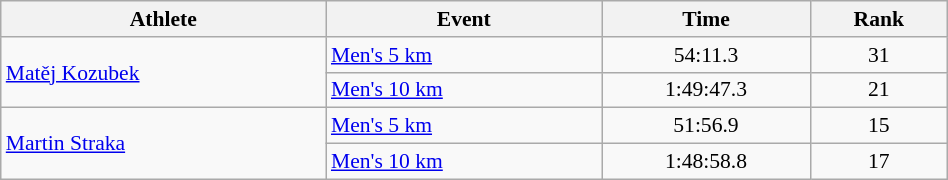<table class="wikitable" style="text-align:center; font-size:90%; width:50%;">
<tr>
<th>Athlete</th>
<th>Event</th>
<th>Time</th>
<th>Rank</th>
</tr>
<tr>
<td align=left rowspan=2><a href='#'>Matěj Kozubek</a></td>
<td align=left><a href='#'>Men's 5 km</a></td>
<td>54:11.3</td>
<td>31</td>
</tr>
<tr>
<td align=left><a href='#'>Men's 10 km</a></td>
<td>1:49:47.3</td>
<td>21</td>
</tr>
<tr>
<td align=left rowspan=2><a href='#'>Martin Straka</a></td>
<td align=left><a href='#'>Men's 5 km</a></td>
<td>51:56.9</td>
<td>15</td>
</tr>
<tr>
<td align=left><a href='#'>Men's 10 km</a></td>
<td>1:48:58.8</td>
<td>17</td>
</tr>
</table>
